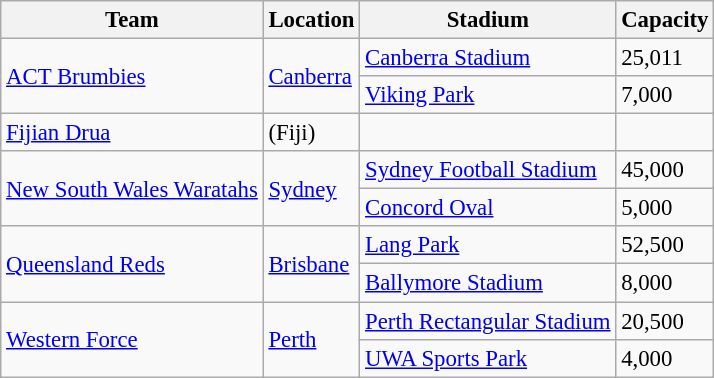<table class="wikitable sortable" style="font-size:95%;">
<tr>
<th>Team</th>
<th class="unsortable">Location</th>
<th class="unsortable">Stadium</th>
<th>Capacity</th>
</tr>
<tr>
<td rowspan="2"><a href='#'>ACT Brumbies</a></td>
<td rowspan="2"><a href='#'>Canberra</a></td>
<td><a href='#'>Canberra Stadium</a></td>
<td>25,011</td>
</tr>
<tr>
<td><a href='#'>Viking Park</a></td>
<td>7,000</td>
</tr>
<tr>
<td><a href='#'>Fijian Drua</a></td>
<td> (Fiji)</td>
<td></td>
<td></td>
</tr>
<tr>
<td rowspan="2"><a href='#'>New South Wales Waratahs</a></td>
<td rowspan="2"><a href='#'>Sydney</a></td>
<td><a href='#'>Sydney Football Stadium</a></td>
<td>45,000</td>
</tr>
<tr>
<td><a href='#'>Concord Oval</a></td>
<td>5,000</td>
</tr>
<tr>
<td rowspan="2"><a href='#'>Queensland Reds</a></td>
<td rowspan="2"><a href='#'>Brisbane</a></td>
<td><a href='#'>Lang Park</a></td>
<td>52,500</td>
</tr>
<tr>
<td><a href='#'>Ballymore Stadium</a></td>
<td>8,000</td>
</tr>
<tr>
<td rowspan="2"><a href='#'>Western Force</a></td>
<td rowspan="2"><a href='#'>Perth</a></td>
<td><a href='#'>Perth Rectangular Stadium</a></td>
<td>20,500</td>
</tr>
<tr>
<td><a href='#'>UWA Sports Park</a></td>
<td>4,000</td>
</tr>
</table>
